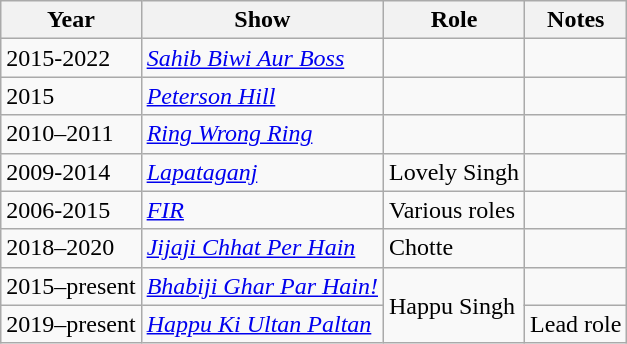<table class="wikitable sortable" style="font-size:100%">
<tr style="text-align:center;">
<th>Year</th>
<th>Show</th>
<th>Role</th>
<th>Notes</th>
</tr>
<tr>
<td>2015-2022</td>
<td><em><a href='#'>Sahib Biwi Aur Boss</a></em></td>
<td></td>
<td></td>
</tr>
<tr>
<td>2015</td>
<td><em><a href='#'>Peterson Hill</a></em></td>
<td></td>
<td></td>
</tr>
<tr>
<td>2010–2011</td>
<td><em><a href='#'>Ring Wrong Ring</a></em></td>
<td></td>
<td></td>
</tr>
<tr>
<td>2009-2014</td>
<td><em><a href='#'>Lapataganj</a></em></td>
<td>Lovely Singh</td>
<td></td>
</tr>
<tr>
<td>2006-2015</td>
<td><em><a href='#'>FIR</a></em></td>
<td>Various roles</td>
<td></td>
</tr>
<tr>
<td>2018–2020</td>
<td><em><a href='#'>Jijaji Chhat Per Hain</a></em></td>
<td>Chotte</td>
<td></td>
</tr>
<tr>
<td>2015–present</td>
<td><em><a href='#'>Bhabiji Ghar Par Hain!</a></em></td>
<td rowspan="2">Happu Singh</td>
<td></td>
</tr>
<tr>
<td>2019–present</td>
<td><em><a href='#'>Happu Ki Ultan Paltan</a></em></td>
<td>Lead role</td>
</tr>
</table>
